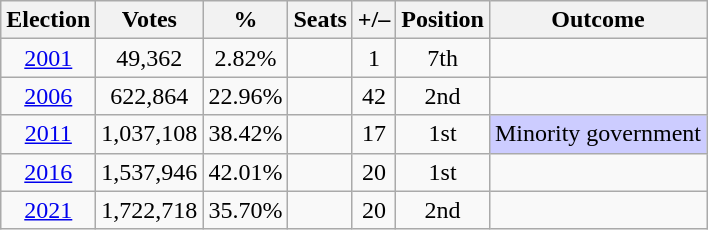<table class=wikitable style=text-align:center>
<tr>
<th><strong>Election</strong></th>
<th><strong>Votes</strong></th>
<th><strong>%</strong></th>
<th><strong>Seats</strong></th>
<th>+/–</th>
<th><strong>Position</strong></th>
<th><strong>Outcome</strong></th>
</tr>
<tr>
<td><a href='#'>2001</a></td>
<td>49,362</td>
<td>2.82%</td>
<td></td>
<td> 1</td>
<td> 7th</td>
<td></td>
</tr>
<tr>
<td><a href='#'>2006</a></td>
<td>622,864</td>
<td>22.96%</td>
<td></td>
<td> 42</td>
<td> 2nd</td>
<td></td>
</tr>
<tr>
<td><a href='#'>2011</a></td>
<td>1,037,108</td>
<td>38.42%</td>
<td></td>
<td> 17</td>
<td> 1st</td>
<td style="background-color:#CCCCFF">Minority government</td>
</tr>
<tr>
<td><a href='#'>2016</a></td>
<td>1,537,946</td>
<td>42.01%</td>
<td></td>
<td> 20</td>
<td> 1st</td>
<td></td>
</tr>
<tr>
<td><a href='#'>2021</a></td>
<td>1,722,718</td>
<td>35.70%</td>
<td></td>
<td> 20</td>
<td> 2nd</td>
<td></td>
</tr>
</table>
